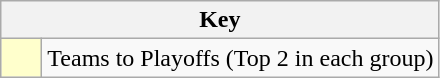<table class="wikitable" style="text-align: center">
<tr>
<th colspan=2>Key</th>
</tr>
<tr>
<td style="background:#ffc; width:20px;"></td>
<td align=left>Teams to Playoffs (Top 2 in each group)</td>
</tr>
</table>
